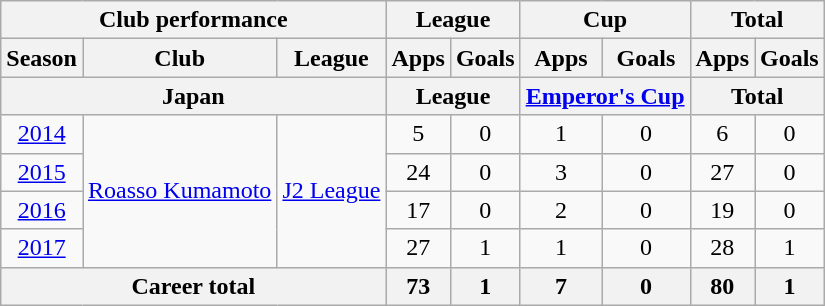<table class="wikitable" style="text-align:center">
<tr>
<th colspan=3>Club performance</th>
<th colspan=2>League</th>
<th colspan=2>Cup</th>
<th colspan=2>Total</th>
</tr>
<tr>
<th>Season</th>
<th>Club</th>
<th>League</th>
<th>Apps</th>
<th>Goals</th>
<th>Apps</th>
<th>Goals</th>
<th>Apps</th>
<th>Goals</th>
</tr>
<tr>
<th colspan=3>Japan</th>
<th colspan=2>League</th>
<th colspan=2><a href='#'>Emperor's Cup</a></th>
<th colspan=2>Total</th>
</tr>
<tr>
<td><a href='#'>2014</a></td>
<td rowspan="4"><a href='#'>Roasso Kumamoto</a></td>
<td rowspan="4"><a href='#'>J2 League</a></td>
<td>5</td>
<td>0</td>
<td>1</td>
<td>0</td>
<td>6</td>
<td>0</td>
</tr>
<tr>
<td><a href='#'>2015</a></td>
<td>24</td>
<td>0</td>
<td>3</td>
<td>0</td>
<td>27</td>
<td>0</td>
</tr>
<tr>
<td><a href='#'>2016</a></td>
<td>17</td>
<td>0</td>
<td>2</td>
<td>0</td>
<td>19</td>
<td>0</td>
</tr>
<tr>
<td><a href='#'>2017</a></td>
<td>27</td>
<td>1</td>
<td>1</td>
<td>0</td>
<td>28</td>
<td>1</td>
</tr>
<tr>
<th colspan=3>Career total</th>
<th>73</th>
<th>1</th>
<th>7</th>
<th>0</th>
<th>80</th>
<th>1</th>
</tr>
</table>
